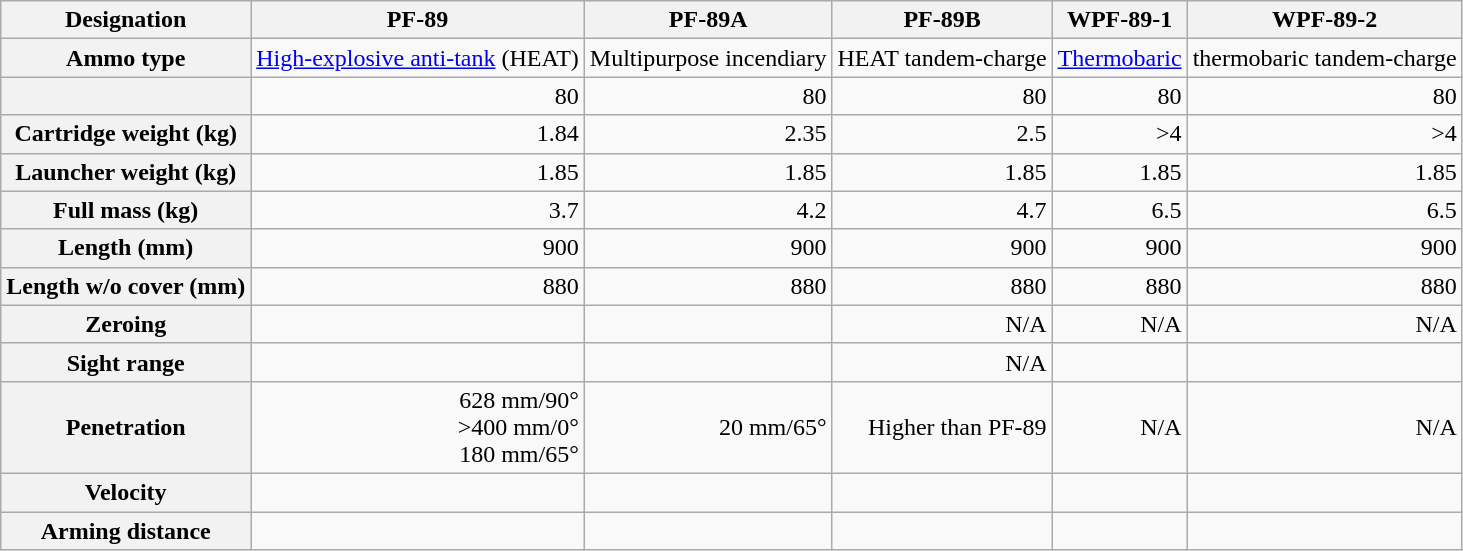<table class="wikitable" style="text-align:right;">
<tr>
<th>Designation</th>
<th>PF-89</th>
<th>PF-89A</th>
<th>PF-89B</th>
<th>WPF-89-1</th>
<th>WPF-89-2</th>
</tr>
<tr>
<th>Ammo type</th>
<td><a href='#'>High-explosive anti-tank</a> (HEAT)</td>
<td>Multipurpose incendiary</td>
<td>HEAT tandem-charge</td>
<td><a href='#'>Thermobaric</a></td>
<td>thermobaric tandem-charge</td>
</tr>
<tr>
<th></th>
<td>80</td>
<td>80</td>
<td>80</td>
<td>80</td>
<td>80</td>
</tr>
<tr>
<th>Cartridge weight (kg)</th>
<td>1.84</td>
<td>2.35</td>
<td>2.5</td>
<td>>4</td>
<td>>4</td>
</tr>
<tr>
<th>Launcher weight (kg)</th>
<td>1.85</td>
<td>1.85</td>
<td>1.85</td>
<td>1.85</td>
<td>1.85</td>
</tr>
<tr>
<th>Full mass (kg)</th>
<td>3.7</td>
<td>4.2</td>
<td>4.7</td>
<td>6.5</td>
<td>6.5</td>
</tr>
<tr>
<th>Length (mm)</th>
<td>900</td>
<td>900</td>
<td>900</td>
<td>900</td>
<td>900</td>
</tr>
<tr>
<th>Length w/o cover (mm)</th>
<td>880</td>
<td>880</td>
<td>880</td>
<td>880</td>
<td>880</td>
</tr>
<tr>
<th>Zeroing</th>
<td></td>
<td></td>
<td>N/A</td>
<td>N/A</td>
<td>N/A</td>
</tr>
<tr>
<th>Sight range</th>
<td></td>
<td></td>
<td>N/A</td>
<td></td>
<td></td>
</tr>
<tr>
<th>Penetration</th>
<td>628 mm/90°<br> >400 mm/0°<br>180 mm/65°</td>
<td>20 mm/65°</td>
<td>Higher than PF-89</td>
<td>N/A</td>
<td>N/A</td>
</tr>
<tr>
<th>Velocity</th>
<td></td>
<td></td>
<td></td>
<td></td>
<td></td>
</tr>
<tr>
<th>Arming distance</th>
<td></td>
<td></td>
<td></td>
<td></td>
<td></td>
</tr>
</table>
